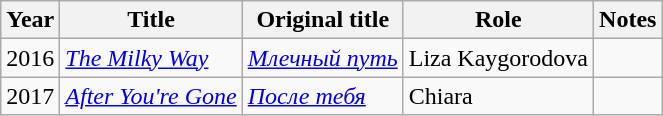<table class="wikitable sortable">
<tr>
<th>Year</th>
<th>Title</th>
<th>Original title</th>
<th>Role</th>
<th>Notes</th>
</tr>
<tr>
<td>2016</td>
<td><em><a href='#'>The Milky Way</a></em></td>
<td><em><a href='#'>Млечный путь</a></em></td>
<td>Liza Kaygorodova</td>
<td></td>
</tr>
<tr>
<td>2017</td>
<td><em><a href='#'>After You're Gone</a></em></td>
<td><em><a href='#'>После тебя</a></em></td>
<td>Chiara</td>
<td></td>
</tr>
</table>
